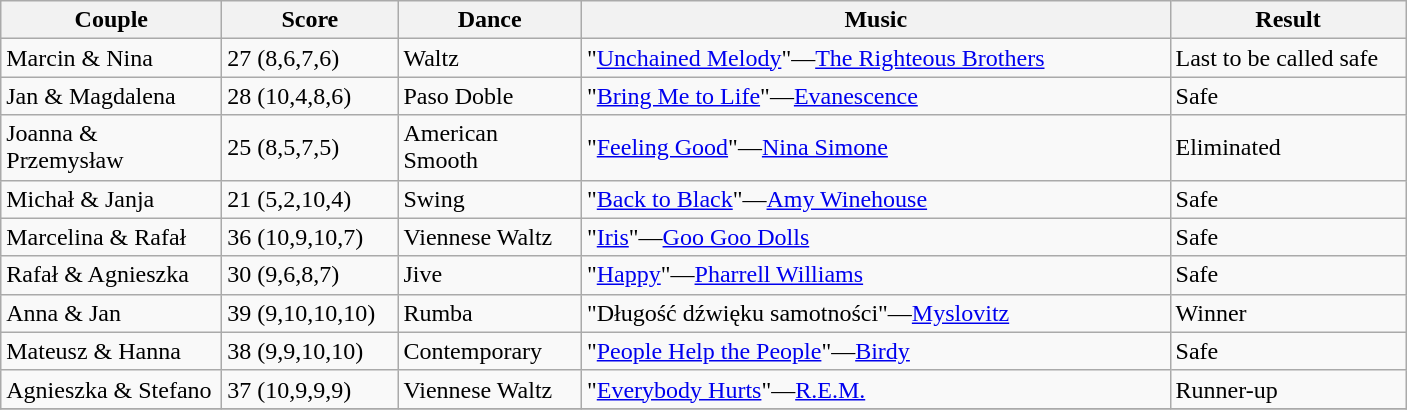<table class="wikitable">
<tr>
<th width="140">Couple</th>
<th width="110">Score</th>
<th width="115">Dance</th>
<th width="385">Music</th>
<th width="150">Result</th>
</tr>
<tr>
<td>Marcin & Nina</td>
<td>27 (8,6,7,6)</td>
<td>Waltz</td>
<td>"<a href='#'>Unchained Melody</a>"—<a href='#'>The Righteous Brothers</a></td>
<td>Last to be called safe</td>
</tr>
<tr>
<td>Jan & Magdalena</td>
<td>28 (10,4,8,6)</td>
<td>Paso Doble</td>
<td>"<a href='#'>Bring Me to Life</a>"—<a href='#'>Evanescence</a></td>
<td>Safe</td>
</tr>
<tr>
<td>Joanna & Przemysław</td>
<td>25 (8,5,7,5)</td>
<td>American Smooth</td>
<td>"<a href='#'>Feeling Good</a>"—<a href='#'>Nina Simone</a></td>
<td>Eliminated</td>
</tr>
<tr>
<td>Michał & Janja</td>
<td>21 (5,2,10,4)</td>
<td>Swing</td>
<td>"<a href='#'>Back to Black</a>"—<a href='#'>Amy Winehouse</a></td>
<td>Safe</td>
</tr>
<tr>
<td>Marcelina & Rafał</td>
<td>36 (10,9,10,7)</td>
<td>Viennese Waltz</td>
<td>"<a href='#'>Iris</a>"—<a href='#'>Goo Goo Dolls</a></td>
<td>Safe</td>
</tr>
<tr>
<td>Rafał & Agnieszka</td>
<td>30 (9,6,8,7)</td>
<td>Jive</td>
<td>"<a href='#'>Happy</a>"—<a href='#'>Pharrell Williams</a></td>
<td>Safe</td>
</tr>
<tr>
<td>Anna & Jan</td>
<td>39 (9,10,10,10)</td>
<td>Rumba</td>
<td>"Długość dźwięku samotności"—<a href='#'>Myslovitz</a></td>
<td>Winner</td>
</tr>
<tr>
<td>Mateusz & Hanna</td>
<td>38 (9,9,10,10)</td>
<td>Contemporary</td>
<td>"<a href='#'>People Help the People</a>"—<a href='#'>Birdy</a></td>
<td>Safe</td>
</tr>
<tr>
<td>Agnieszka & Stefano</td>
<td>37 (10,9,9,9)</td>
<td>Viennese Waltz</td>
<td>"<a href='#'>Everybody Hurts</a>"—<a href='#'>R.E.M.</a></td>
<td>Runner-up</td>
</tr>
<tr>
</tr>
</table>
